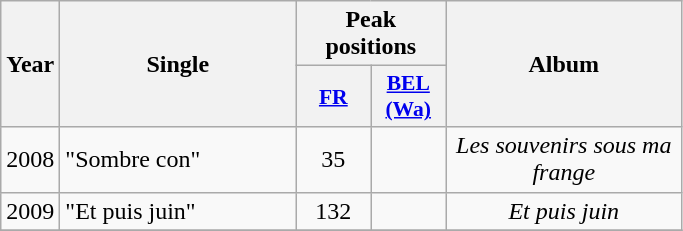<table class="wikitable">
<tr>
<th align="center" rowspan="2" width="10">Year</th>
<th align="center" rowspan="2" width="150">Single</th>
<th align="center" colspan="2" width="20">Peak positions</th>
<th align="center" rowspan="2" width="150">Album</th>
</tr>
<tr>
<th scope="col" style="width:3em;font-size:90%;"><a href='#'>FR</a><br></th>
<th scope="col" style="width:3em;font-size:90%;"><a href='#'>BEL <br>(Wa)</a><br></th>
</tr>
<tr>
<td style="text-align:center;">2008</td>
<td>"Sombre con"</td>
<td style="text-align:center;">35</td>
<td style="text-align:center;"></td>
<td style="text-align:center;"><em>Les souvenirs sous ma frange</em></td>
</tr>
<tr>
<td style="text-align:center;">2009</td>
<td>"Et puis juin"</td>
<td style="text-align:center;">132</td>
<td style="text-align:center;"></td>
<td style="text-align:center;"><em>Et puis juin</em></td>
</tr>
<tr>
</tr>
</table>
